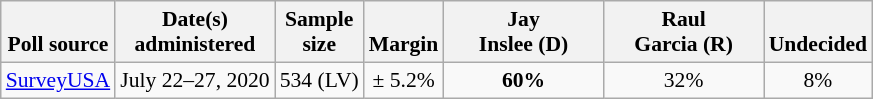<table class="wikitable" style="font-size:90%;text-align:center;">
<tr valign=bottom>
<th>Poll source</th>
<th>Date(s)<br>administered</th>
<th>Sample<br>size</th>
<th>Margin<br></th>
<th style="width:100px;">Jay<br>Inslee (D)</th>
<th style="width:100px;">Raul<br>Garcia (R)</th>
<th>Undecided</th>
</tr>
<tr>
<td style="text-align:left;"><a href='#'>SurveyUSA</a></td>
<td>July 22–27, 2020</td>
<td>534 (LV)</td>
<td>± 5.2%</td>
<td><strong>60%</strong></td>
<td>32%</td>
<td>8%</td>
</tr>
</table>
